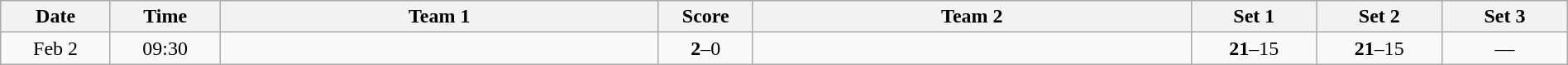<table class="wikitable" width="100%">
<tr>
<th style="width:7%">Date</th>
<th style="width:7%">Time</th>
<th style="width:28%">Team 1</th>
<th style="width:6%">Score</th>
<th style="width:28%">Team 2</th>
<th style="width:8%">Set 1</th>
<th style="width:8%">Set 2</th>
<th style="width:8%">Set 3</th>
</tr>
<tr>
<td style="text-align:center">Feb 2</td>
<td style="text-align:center">09:30</td>
<td style="text-align:right"><strong></strong></td>
<td style="text-align:center"><strong>2</strong>–0</td>
<td style="text-align:left"></td>
<td style="text-align:center"><strong>21</strong>–15</td>
<td style="text-align:center"><strong>21</strong>–15</td>
<td style="text-align:center">—</td>
</tr>
</table>
